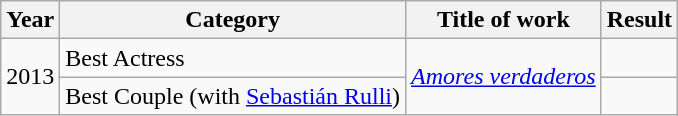<table class="wikitable plainrowheaders sortable">
<tr>
<th scope="col">Year</th>
<th scope="col">Category</th>
<th scope="col">Title of work</th>
<th scope="col">Result</th>
</tr>
<tr>
<td rowspan=2>2013</td>
<td>Best Actress</td>
<td rowspan=2 style="text-align:center;"><em><a href='#'>Amores verdaderos</a></em></td>
<td></td>
</tr>
<tr>
<td>Best Couple (with <a href='#'>Sebastián Rulli</a>)</td>
<td></td>
</tr>
</table>
